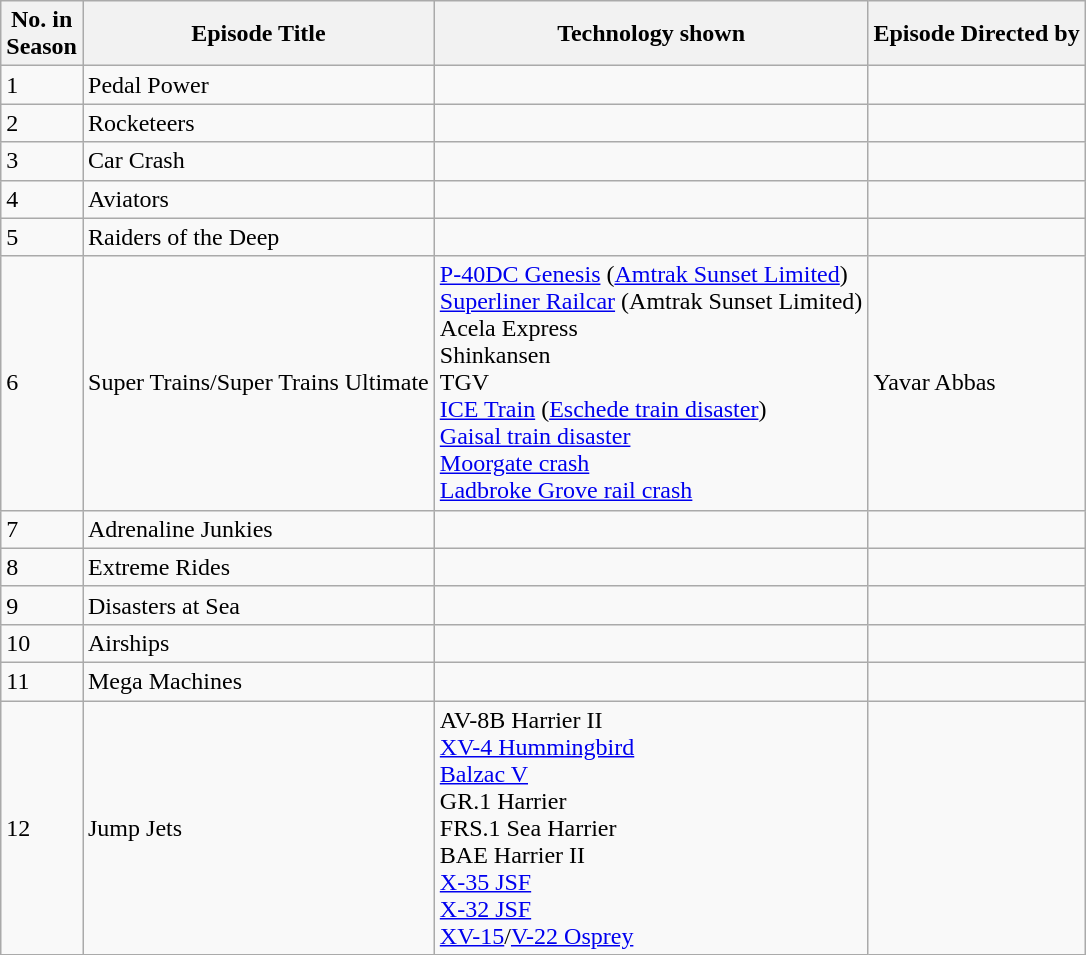<table class="wikitable">
<tr>
<th>No. in<br>Season</th>
<th>Episode Title</th>
<th>Technology shown</th>
<th>Episode Directed by</th>
</tr>
<tr>
<td>1</td>
<td>Pedal Power</td>
<td></td>
<td></td>
</tr>
<tr>
<td>2</td>
<td>Rocketeers</td>
<td></td>
<td></td>
</tr>
<tr>
<td>3</td>
<td>Car Crash</td>
<td></td>
<td></td>
</tr>
<tr>
<td>4</td>
<td>Aviators</td>
<td></td>
<td></td>
</tr>
<tr>
<td>5</td>
<td>Raiders of the Deep</td>
<td></td>
<td></td>
</tr>
<tr>
<td>6</td>
<td>Super Trains/Super Trains Ultimate</td>
<td><a href='#'>P-40DC Genesis</a> (<a href='#'>Amtrak Sunset Limited</a>)<br><a href='#'>Superliner Railcar</a> (Amtrak Sunset Limited)<br>Acela Express<br>Shinkansen<br>TGV<br><a href='#'>ICE Train</a> (<a href='#'>Eschede train disaster</a>)<br><a href='#'>Gaisal train disaster</a><br><a href='#'>Moorgate crash</a><br><a href='#'>Ladbroke Grove rail crash</a></td>
<td>Yavar Abbas</td>
</tr>
<tr>
<td>7</td>
<td>Adrenaline Junkies</td>
<td></td>
<td></td>
</tr>
<tr>
<td>8</td>
<td>Extreme Rides</td>
<td></td>
<td></td>
</tr>
<tr>
<td>9</td>
<td>Disasters at Sea</td>
<td></td>
<td></td>
</tr>
<tr>
<td>10</td>
<td>Airships</td>
<td></td>
<td></td>
</tr>
<tr>
<td>11</td>
<td>Mega Machines</td>
<td></td>
<td></td>
</tr>
<tr>
<td>12</td>
<td>Jump Jets</td>
<td>AV-8B Harrier II<br><a href='#'>XV-4 Hummingbird</a><br><a href='#'>Balzac V</a><br>GR.1 Harrier<br>FRS.1 Sea Harrier<br>BAE Harrier II<br><a href='#'>X-35 JSF</a><br><a href='#'>X-32 JSF</a><br><a href='#'>XV-15</a>/<a href='#'>V-22 Osprey</a></td>
<td></td>
</tr>
</table>
